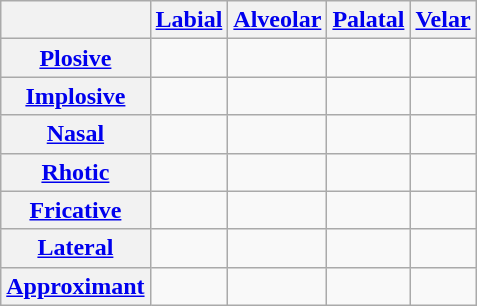<table class="wikitable" style="text-align:center">
<tr>
<th></th>
<th><a href='#'>Labial</a></th>
<th><a href='#'>Alveolar</a></th>
<th><a href='#'>Palatal</a></th>
<th><a href='#'>Velar</a></th>
</tr>
<tr>
<th><a href='#'>Plosive</a></th>
<td> </td>
<td> </td>
<td></td>
<td> </td>
</tr>
<tr>
<th><a href='#'>Implosive</a></th>
<td></td>
<td></td>
<td></td>
<td></td>
</tr>
<tr>
<th><a href='#'>Nasal</a></th>
<td></td>
<td></td>
<td></td>
<td></td>
</tr>
<tr>
<th><a href='#'>Rhotic</a></th>
<td></td>
<td></td>
<td></td>
<td></td>
</tr>
<tr>
<th><a href='#'>Fricative</a></th>
<td></td>
<td></td>
<td></td>
<td></td>
</tr>
<tr>
<th><a href='#'>Lateral</a></th>
<td></td>
<td></td>
<td></td>
<td></td>
</tr>
<tr>
<th><a href='#'>Approximant</a></th>
<td></td>
<td></td>
<td></td>
<td></td>
</tr>
</table>
